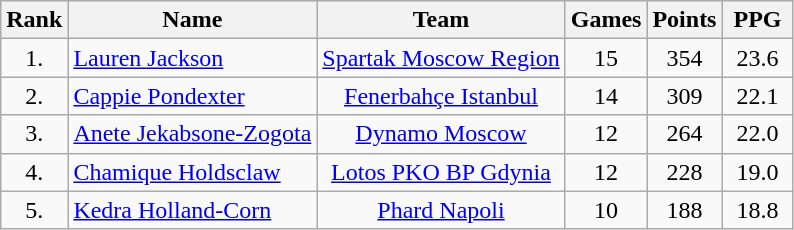<table class="wikitable" style="text-align: center;">
<tr>
<th>Rank</th>
<th>Name</th>
<th>Team</th>
<th>Games</th>
<th>Points</th>
<th width=40>PPG</th>
</tr>
<tr>
<td>1.</td>
<td align="left"> <a href='#'>Lauren Jackson</a></td>
<td><a href='#'>Spartak Moscow Region</a></td>
<td>15</td>
<td>354</td>
<td>23.6</td>
</tr>
<tr>
<td>2.</td>
<td align="left"> <a href='#'>Cappie Pondexter</a></td>
<td><a href='#'>Fenerbahçe Istanbul</a></td>
<td>14</td>
<td>309</td>
<td>22.1</td>
</tr>
<tr>
<td>3.</td>
<td align="left"> <a href='#'>Anete Jekabsone-Zogota</a></td>
<td><a href='#'>Dynamo Moscow</a></td>
<td>12</td>
<td>264</td>
<td>22.0</td>
</tr>
<tr>
<td>4.</td>
<td align="left"> <a href='#'>Chamique Holdsclaw</a></td>
<td><a href='#'>Lotos PKO BP Gdynia</a></td>
<td>12</td>
<td>228</td>
<td>19.0</td>
</tr>
<tr>
<td>5.</td>
<td align="left"> <a href='#'>Kedra Holland-Corn</a></td>
<td><a href='#'>Phard Napoli</a></td>
<td>10</td>
<td>188</td>
<td>18.8</td>
</tr>
</table>
